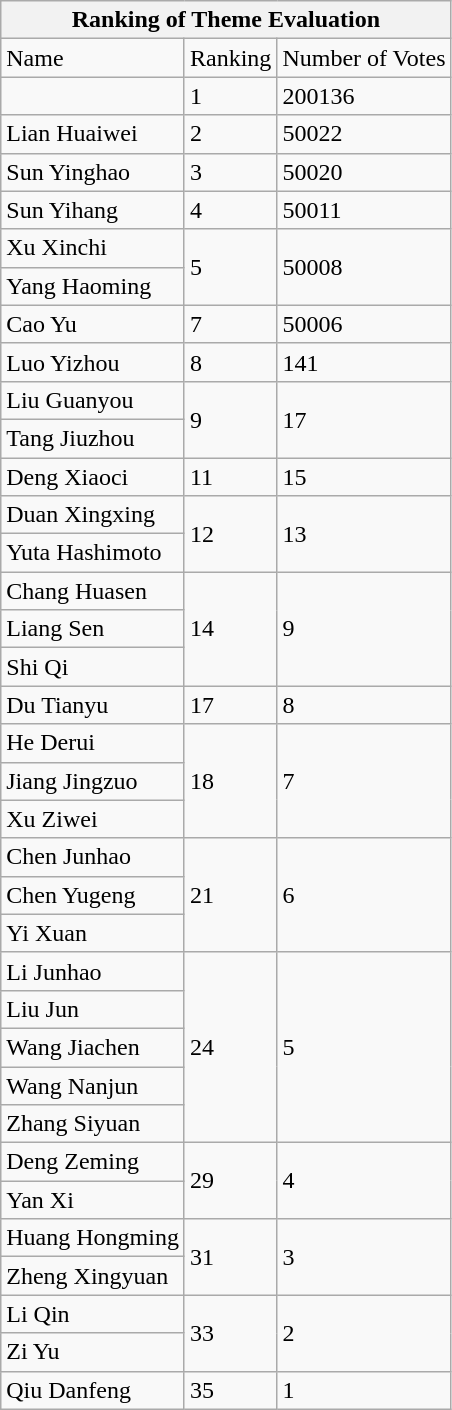<table class="wikitable mw-collapsible mw-collapsed">
<tr>
<th colspan="3">Ranking of Theme Evaluation</th>
</tr>
<tr>
<td>Name</td>
<td>Ranking</td>
<td>Number of Votes</td>
</tr>
<tr>
<td></td>
<td>1</td>
<td>200136</td>
</tr>
<tr>
<td>Lian Huaiwei</td>
<td>2</td>
<td>50022</td>
</tr>
<tr>
<td>Sun Yinghao</td>
<td>3</td>
<td>50020</td>
</tr>
<tr>
<td>Sun Yihang</td>
<td>4</td>
<td>50011</td>
</tr>
<tr>
<td>Xu Xinchi</td>
<td rowspan="2">5</td>
<td rowspan="2">50008</td>
</tr>
<tr>
<td>Yang Haoming</td>
</tr>
<tr>
<td>Cao Yu</td>
<td>7</td>
<td>50006</td>
</tr>
<tr>
<td>Luo Yizhou</td>
<td>8</td>
<td>141</td>
</tr>
<tr>
<td>Liu Guanyou</td>
<td rowspan="2">9</td>
<td rowspan="2">17</td>
</tr>
<tr>
<td>Tang Jiuzhou</td>
</tr>
<tr>
<td>Deng Xiaoci</td>
<td>11</td>
<td>15</td>
</tr>
<tr>
<td>Duan Xingxing</td>
<td rowspan="2">12</td>
<td rowspan="2">13</td>
</tr>
<tr>
<td>Yuta Hashimoto</td>
</tr>
<tr>
<td>Chang Huasen</td>
<td rowspan="3">14</td>
<td rowspan="3">9</td>
</tr>
<tr>
<td>Liang Sen</td>
</tr>
<tr>
<td>Shi Qi</td>
</tr>
<tr>
<td>Du Tianyu</td>
<td>17</td>
<td>8</td>
</tr>
<tr>
<td>He Derui</td>
<td rowspan="3">18</td>
<td rowspan="3">7</td>
</tr>
<tr>
<td>Jiang Jingzuo</td>
</tr>
<tr>
<td>Xu Ziwei</td>
</tr>
<tr>
<td>Chen Junhao</td>
<td rowspan="3">21</td>
<td rowspan="3">6</td>
</tr>
<tr>
<td>Chen Yugeng</td>
</tr>
<tr>
<td>Yi Xuan</td>
</tr>
<tr>
<td>Li Junhao</td>
<td rowspan="5">24</td>
<td rowspan="5">5</td>
</tr>
<tr>
<td>Liu Jun</td>
</tr>
<tr>
<td>Wang Jiachen</td>
</tr>
<tr>
<td>Wang Nanjun</td>
</tr>
<tr>
<td>Zhang Siyuan</td>
</tr>
<tr>
<td>Deng Zeming</td>
<td rowspan="2">29</td>
<td rowspan="2">4</td>
</tr>
<tr>
<td>Yan Xi</td>
</tr>
<tr>
<td>Huang Hongming</td>
<td rowspan="2">31</td>
<td rowspan="2">3</td>
</tr>
<tr>
<td>Zheng Xingyuan</td>
</tr>
<tr>
<td>Li Qin</td>
<td rowspan="2">33</td>
<td rowspan="2">2</td>
</tr>
<tr>
<td>Zi Yu</td>
</tr>
<tr>
<td>Qiu Danfeng</td>
<td>35</td>
<td>1</td>
</tr>
</table>
